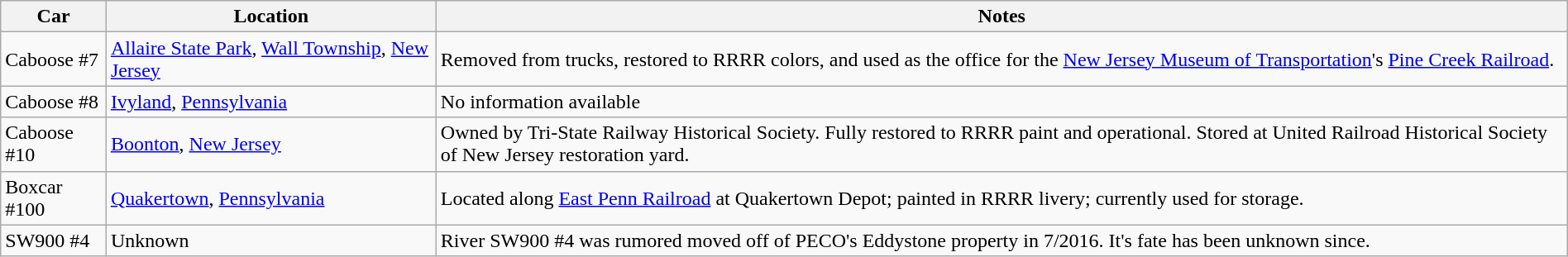<table class="wikitable" style="margin:1em auto;">
<tr>
<th>Car</th>
<th>Location</th>
<th>Notes</th>
</tr>
<tr>
<td>Caboose #7</td>
<td><a href='#'>Allaire State Park</a>, <a href='#'>Wall Township</a>, <a href='#'>New Jersey</a></td>
<td>Removed from trucks, restored to RRRR colors, and used as the office for the <a href='#'>New Jersey Museum of Transportation</a>'s <a href='#'>Pine Creek Railroad</a>.</td>
</tr>
<tr>
<td>Caboose #8</td>
<td><a href='#'>Ivyland</a>, <a href='#'>Pennsylvania</a></td>
<td>No information available</td>
</tr>
<tr>
<td>Caboose #10</td>
<td><a href='#'>Boonton</a>, <a href='#'>New Jersey</a></td>
<td>Owned by Tri-State Railway Historical Society. Fully restored to RRRR paint and operational. Stored at United Railroad Historical Society of New Jersey restoration yard.</td>
</tr>
<tr>
<td>Boxcar #100</td>
<td><a href='#'>Quakertown</a>, <a href='#'>Pennsylvania</a></td>
<td>Located along <a href='#'>East Penn Railroad</a> at Quakertown Depot; painted in RRRR livery; currently used for storage.</td>
</tr>
<tr>
<td>SW900 #4</td>
<td>Unknown</td>
<td>River SW900 #4 was rumored moved off of PECO's Eddystone property in 7/2016. It's fate has been unknown since.</td>
</tr>
</table>
